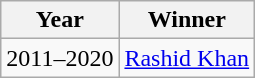<table class="wikitable">
<tr>
<th>Year</th>
<th>Winner</th>
</tr>
<tr>
<td>2011–2020</td>
<td> <a href='#'>Rashid Khan</a></td>
</tr>
</table>
